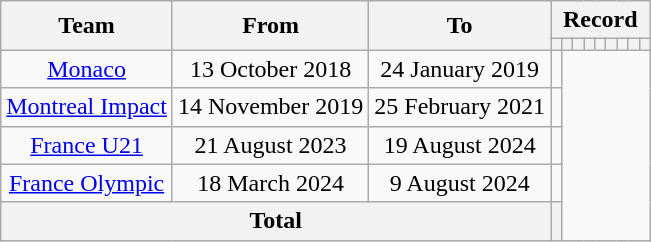<table class="wikitable" style="text-align: center">
<tr>
<th rowspan="2">Team</th>
<th rowspan="2">From</th>
<th rowspan="2">To</th>
<th colspan="9">Record</th>
</tr>
<tr>
<th></th>
<th></th>
<th></th>
<th></th>
<th></th>
<th></th>
<th></th>
<th></th>
<th></th>
</tr>
<tr>
<td><a href='#'>Monaco</a></td>
<td>13 October 2018</td>
<td>24 January 2019<br></td>
<td></td>
</tr>
<tr>
<td><a href='#'>Montreal Impact</a></td>
<td>14 November 2019</td>
<td>25 February 2021<br></td>
<td></td>
</tr>
<tr>
<td><a href='#'>France U21</a></td>
<td>21 August 2023</td>
<td>19 August 2024<br></td>
<td></td>
</tr>
<tr>
<td><a href='#'>France Olympic</a></td>
<td>18 March 2024</td>
<td>9 August 2024<br></td>
<td></td>
</tr>
<tr>
<th colspan="3">Total<br></th>
<th></th>
</tr>
</table>
